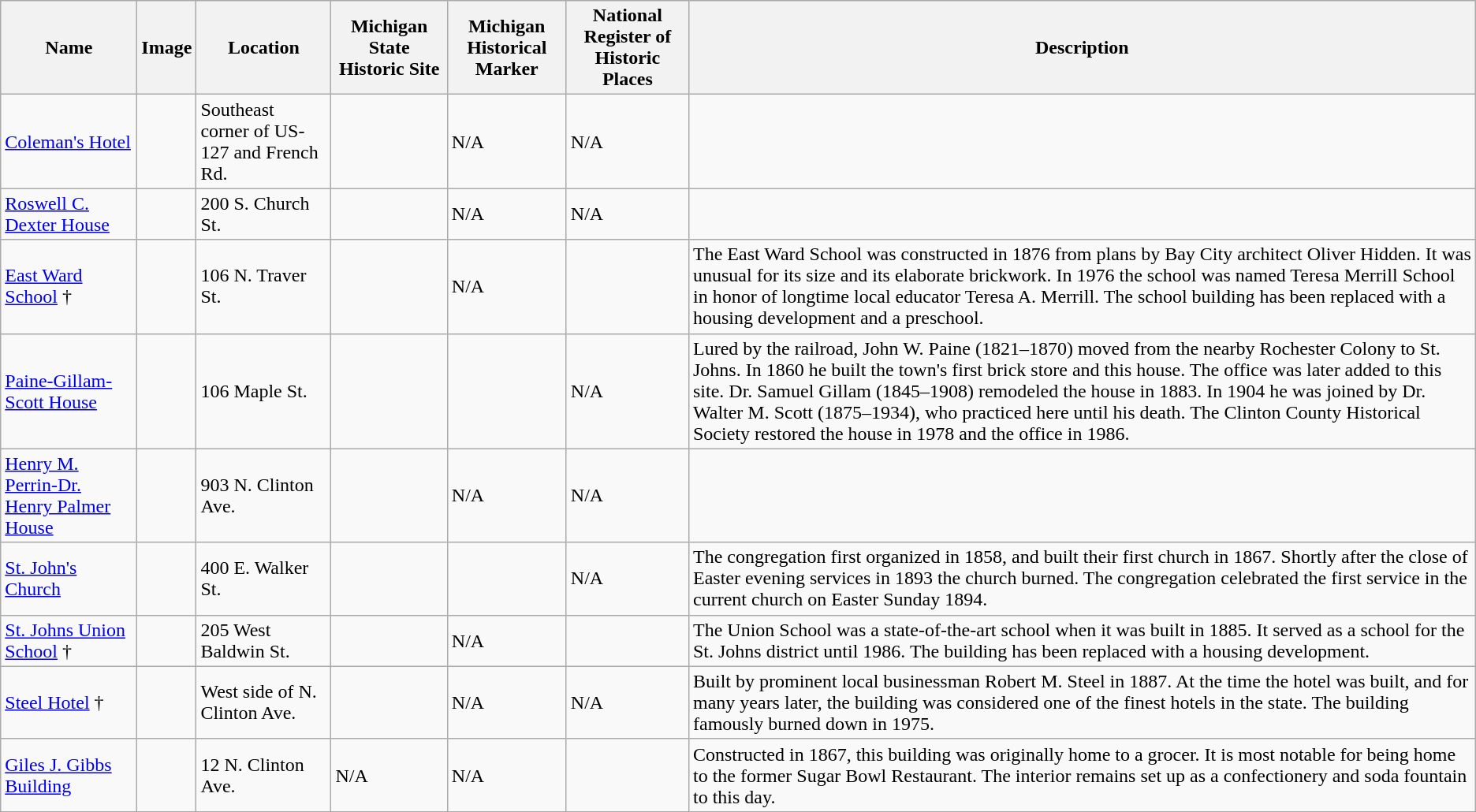<table class="wikitable sortable">
<tr>
<th>Name</th>
<th>Image</th>
<th>Location</th>
<th>Michigan State Historic Site</th>
<th>Michigan Historical Marker</th>
<th>National Register of Historic Places</th>
<th>Description</th>
</tr>
<tr>
<td><a href='#'>Coleman's Hotel</a></td>
<td></td>
<td>Southeast corner of US-127 and French Rd.</td>
<td></td>
<td>N/A</td>
<td>N/A</td>
<td></td>
</tr>
<tr>
<td><a href='#'>Roswell C. Dexter House</a></td>
<td></td>
<td>200 S. Church St.</td>
<td></td>
<td>N/A</td>
<td>N/A</td>
<td></td>
</tr>
<tr>
<td><a href='#'>East Ward School</a> †</td>
<td></td>
<td>106 N. Traver St.</td>
<td></td>
<td>N/A</td>
<td></td>
<td>The East Ward School was constructed in 1876 from plans by Bay City architect Oliver Hidden. It was unusual for its size and its elaborate brickwork. In 1976 the school was named Teresa Merrill School in honor of longtime local educator Teresa A. Merrill. The school building has been replaced with a housing development and a preschool.</td>
</tr>
<tr>
<td><a href='#'>Paine-Gillam-Scott House</a></td>
<td></td>
<td>106 Maple St.</td>
<td></td>
<td></td>
<td>N/A</td>
<td>Lured by the railroad, John W. Paine (1821–1870) moved from the nearby Rochester Colony to St. Johns. In 1860 he built the town's first brick store and this house. The office was later added to this site. Dr. Samuel Gillam (1845–1908) remodeled the house in 1883. In 1904 he was joined by Dr. Walter M. Scott (1875–1934), who practiced here until his death. The Clinton County Historical Society restored the house in 1978 and the office in 1986.</td>
</tr>
<tr>
<td><a href='#'>Henry M. Perrin-Dr. Henry Palmer House</a></td>
<td></td>
<td>903 N. Clinton Ave.</td>
<td></td>
<td>N/A</td>
<td>N/A</td>
<td></td>
</tr>
<tr>
<td><a href='#'>St. John's Church</a></td>
<td></td>
<td>400 E. Walker St.</td>
<td></td>
<td></td>
<td>N/A</td>
<td>The congregation first organized in 1858, and built their first church in 1867. Shortly after the close of Easter evening services in 1893 the church burned. The congregation celebrated the first service in the current church on Easter Sunday 1894.</td>
</tr>
<tr>
<td><a href='#'>St. Johns Union School</a> †</td>
<td></td>
<td>205 West Baldwin St.</td>
<td></td>
<td>N/A</td>
<td></td>
<td>The Union School was a state-of-the-art school when it was built in 1885. It served as a school for the St. Johns district until 1986. The building has been replaced with a housing development.</td>
</tr>
<tr>
<td><a href='#'>Steel Hotel</a> †</td>
<td></td>
<td>West side of N. Clinton Ave.</td>
<td></td>
<td>N/A</td>
<td>N/A</td>
<td>Built by prominent local businessman Robert M. Steel in 1887. At the time the hotel was built, and for many years later, the building was considered one of the finest hotels in the state. The building famously burned down in 1975.</td>
</tr>
<tr>
<td><a href='#'>Giles J. Gibbs Building</a></td>
<td></td>
<td>12 N. Clinton Ave.</td>
<td>N/A</td>
<td>N/A</td>
<td></td>
<td>Constructed in 1867, this building was originally home to a grocer. It is most notable for being home to the former Sugar Bowl Restaurant. The interior remains set up as a confectionery and soda fountain to this day.</td>
</tr>
</table>
